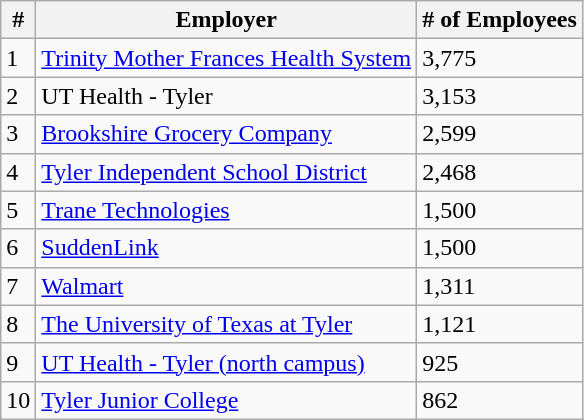<table class="wikitable">
<tr>
<th>#</th>
<th>Employer</th>
<th># of Employees</th>
</tr>
<tr>
<td>1</td>
<td><a href='#'>Trinity Mother Frances Health System</a></td>
<td>3,775</td>
</tr>
<tr>
<td>2</td>
<td>UT Health - Tyler</td>
<td>3,153</td>
</tr>
<tr>
<td>3</td>
<td><a href='#'>Brookshire Grocery Company</a></td>
<td>2,599</td>
</tr>
<tr>
<td>4</td>
<td><a href='#'>Tyler Independent School District</a></td>
<td>2,468</td>
</tr>
<tr>
<td>5</td>
<td><a href='#'>Trane Technologies</a></td>
<td>1,500</td>
</tr>
<tr>
<td>6</td>
<td><a href='#'>SuddenLink</a></td>
<td>1,500</td>
</tr>
<tr>
<td>7</td>
<td><a href='#'>Walmart</a></td>
<td>1,311</td>
</tr>
<tr>
<td>8</td>
<td><a href='#'>The University of Texas at Tyler</a></td>
<td>1,121</td>
</tr>
<tr>
<td>9</td>
<td><a href='#'>UT Health - Tyler (north campus)</a></td>
<td>925</td>
</tr>
<tr>
<td>10</td>
<td><a href='#'>Tyler Junior College</a></td>
<td>862</td>
</tr>
</table>
